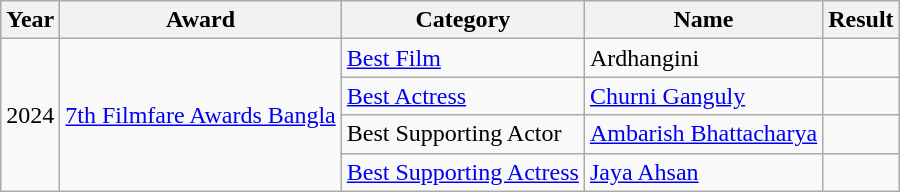<table class="wikitable sortable">
<tr>
<th>Year</th>
<th>Award</th>
<th>Category</th>
<th>Name</th>
<th>Result</th>
</tr>
<tr>
<td rowspan="4">2024</td>
<td rowspan="4"><a href='#'>7th Filmfare Awards Bangla</a></td>
<td><a href='#'>Best Film</a></td>
<td>Ardhangini</td>
<td></td>
</tr>
<tr>
<td><a href='#'>Best Actress</a></td>
<td><a href='#'>Churni Ganguly</a></td>
<td></td>
</tr>
<tr>
<td>Best Supporting Actor</td>
<td><a href='#'>Ambarish Bhattacharya</a></td>
<td></td>
</tr>
<tr>
<td><a href='#'>Best Supporting Actress</a></td>
<td><a href='#'>Jaya Ahsan</a></td>
<td></td>
</tr>
</table>
